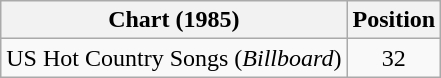<table class="wikitable">
<tr>
<th>Chart (1985)</th>
<th>Position</th>
</tr>
<tr>
<td>US Hot Country Songs (<em>Billboard</em>)</td>
<td align="center">32</td>
</tr>
</table>
